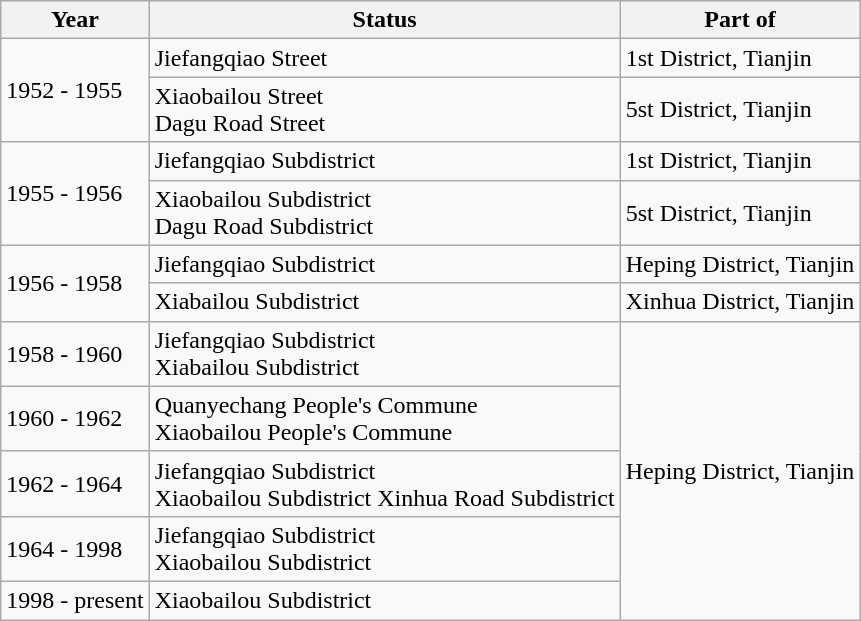<table class="wikitable">
<tr>
<th>Year</th>
<th>Status</th>
<th>Part of</th>
</tr>
<tr>
<td rowspan="2">1952 - 1955</td>
<td>Jiefangqiao Street</td>
<td>1st District, Tianjin</td>
</tr>
<tr>
<td>Xiaobailou Street<br>Dagu Road Street</td>
<td>5st District, Tianjin</td>
</tr>
<tr>
<td rowspan="2">1955 - 1956</td>
<td>Jiefangqiao Subdistrict</td>
<td>1st District, Tianjin</td>
</tr>
<tr>
<td>Xiaobailou Subdistrict<br>Dagu Road Subdistrict</td>
<td>5st District, Tianjin</td>
</tr>
<tr>
<td rowspan="2">1956 - 1958</td>
<td>Jiefangqiao Subdistrict</td>
<td>Heping District, Tianjin</td>
</tr>
<tr>
<td>Xiabailou Subdistrict</td>
<td>Xinhua District, Tianjin</td>
</tr>
<tr>
<td>1958 - 1960</td>
<td>Jiefangqiao Subdistrict<br>Xiabailou Subdistrict</td>
<td rowspan="5">Heping District, Tianjin</td>
</tr>
<tr>
<td>1960 - 1962</td>
<td>Quanyechang People's Commune<br>Xiaobailou People's Commune</td>
</tr>
<tr>
<td>1962 - 1964</td>
<td>Jiefangqiao Subdistrict<br>Xiaobailou Subdistrict
Xinhua Road Subdistrict</td>
</tr>
<tr>
<td>1964 - 1998</td>
<td>Jiefangqiao Subdistrict<br>Xiaobailou Subdistrict</td>
</tr>
<tr>
<td>1998 - present</td>
<td>Xiaobailou Subdistrict</td>
</tr>
</table>
